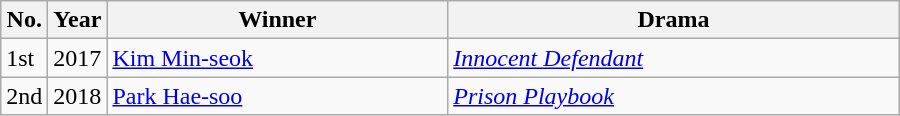<table class="wikitable" style="width:600px">
<tr>
<th width=10>No.</th>
<th width=10>Year</th>
<th>Winner</th>
<th>Drama</th>
</tr>
<tr>
<td>1st</td>
<td>2017</td>
<td><a href='#'>Kim Min-seok</a></td>
<td><em><a href='#'>Innocent Defendant</a></em></td>
</tr>
<tr>
<td>2nd</td>
<td>2018</td>
<td><a href='#'>Park Hae-soo</a></td>
<td><em><a href='#'>Prison Playbook</a></em></td>
</tr>
</table>
